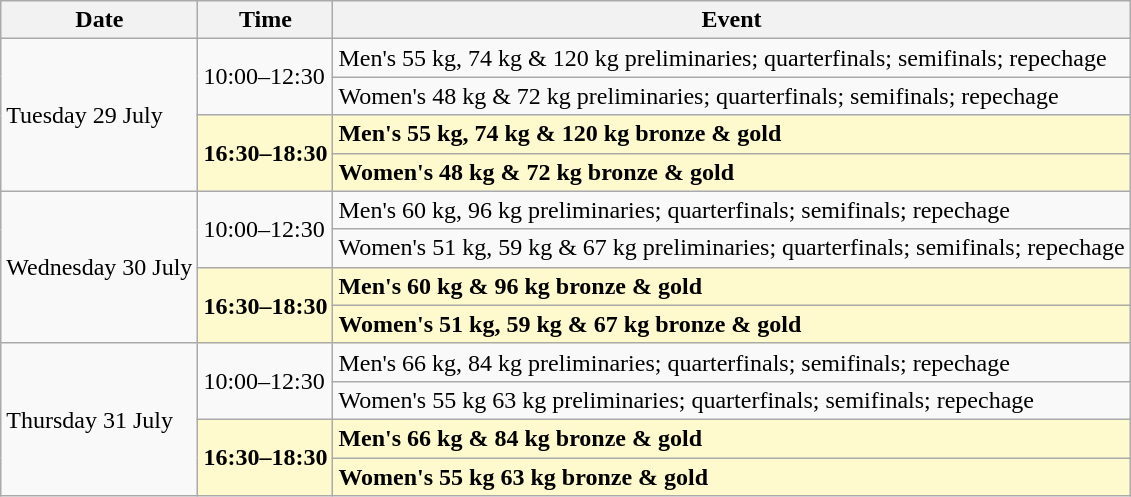<table class=wikitable>
<tr>
<th>Date</th>
<th>Time</th>
<th>Event</th>
</tr>
<tr>
<td rowspan="4">Tuesday 29 July</td>
<td rowspan="2">10:00–12:30</td>
<td>Men's 55 kg, 74 kg & 120 kg preliminaries; quarterfinals; semifinals; repechage</td>
</tr>
<tr>
<td>Women's 48 kg & 72 kg preliminaries; quarterfinals; semifinals; repechage</td>
</tr>
<tr>
<td rowspan="2" style=background:lemonchiffon><strong>16:30–18:30</strong></td>
<td style=background:lemonchiffon><strong>Men's 55 kg, 74 kg & 120 kg bronze & gold</strong></td>
</tr>
<tr>
<td style=background:lemonchiffon><strong>Women's 48 kg & 72 kg bronze & gold</strong></td>
</tr>
<tr>
<td rowspan="4">Wednesday 30 July</td>
<td rowspan="2">10:00–12:30</td>
<td>Men's 60 kg, 96 kg preliminaries; quarterfinals; semifinals; repechage</td>
</tr>
<tr>
<td>Women's 51 kg, 59 kg & 67 kg preliminaries; quarterfinals; semifinals; repechage</td>
</tr>
<tr>
<td rowspan="2" style=background:lemonchiffon><strong>16:30–18:30</strong></td>
<td style=background:lemonchiffon><strong>Men's 60 kg & 96 kg bronze & gold</strong></td>
</tr>
<tr>
<td style=background:lemonchiffon><strong>Women's 51 kg, 59 kg & 67 kg bronze & gold</strong></td>
</tr>
<tr>
<td rowspan="4">Thursday 31 July</td>
<td rowspan="2">10:00–12:30</td>
<td>Men's 66 kg, 84 kg preliminaries; quarterfinals; semifinals; repechage</td>
</tr>
<tr>
<td>Women's 55 kg 63 kg preliminaries; quarterfinals; semifinals; repechage</td>
</tr>
<tr>
<td rowspan="2" style=background:lemonchiffon><strong>16:30–18:30</strong></td>
<td style=background:lemonchiffon><strong>Men's 66 kg & 84 kg bronze & gold</strong></td>
</tr>
<tr>
<td style=background:lemonchiffon><strong>Women's 55 kg 63 kg bronze & gold</strong></td>
</tr>
</table>
